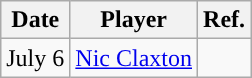<table class="wikitable sortable sortable" style="text-align: center">
<tr>
<th>Date</th>
<th>Player</th>
<th>Ref.</th>
</tr>
<tr>
<td>July 6</td>
<td><a href='#'>Nic Claxton</a></td>
<td></td>
</tr>
</table>
